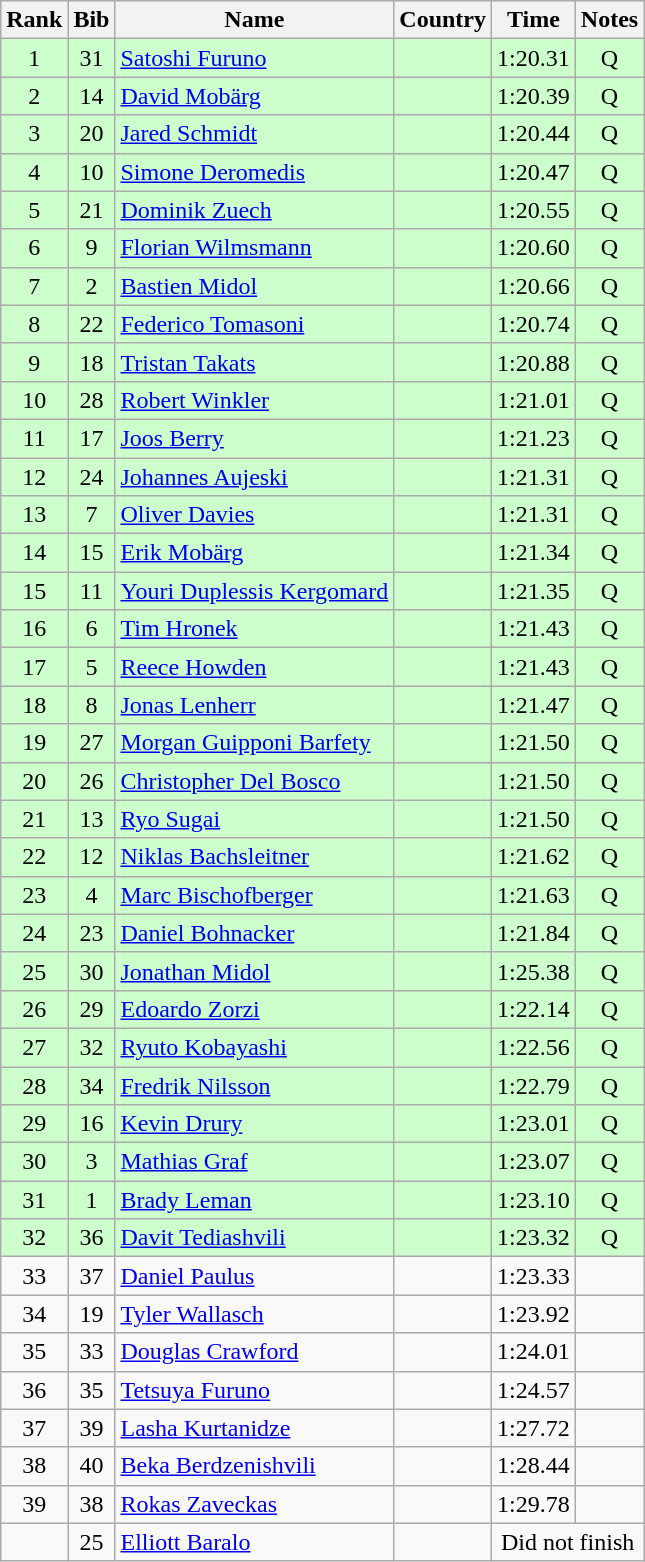<table class="wikitable sortable" style="text-align:center">
<tr>
<th>Rank</th>
<th>Bib</th>
<th>Name</th>
<th>Country</th>
<th>Time</th>
<th>Notes</th>
</tr>
<tr bgcolor=ccffcc>
<td>1</td>
<td>31</td>
<td align=left><a href='#'>Satoshi Furuno</a></td>
<td align=left></td>
<td>1:20.31</td>
<td>Q</td>
</tr>
<tr bgcolor=ccffcc>
<td>2</td>
<td>14</td>
<td align=left><a href='#'>David Mobärg</a></td>
<td align=left></td>
<td>1:20.39</td>
<td>Q</td>
</tr>
<tr bgcolor=ccffcc>
<td>3</td>
<td>20</td>
<td align=left><a href='#'>Jared Schmidt</a></td>
<td align=left></td>
<td>1:20.44</td>
<td>Q</td>
</tr>
<tr bgcolor=ccffcc>
<td>4</td>
<td>10</td>
<td align=left><a href='#'>Simone Deromedis</a></td>
<td align=left></td>
<td>1:20.47</td>
<td>Q</td>
</tr>
<tr bgcolor=ccffcc>
<td>5</td>
<td>21</td>
<td align=left><a href='#'>Dominik Zuech</a></td>
<td align=left></td>
<td>1:20.55</td>
<td>Q</td>
</tr>
<tr bgcolor=ccffcc>
<td>6</td>
<td>9</td>
<td align=left><a href='#'>Florian Wilmsmann</a></td>
<td align=left></td>
<td>1:20.60</td>
<td>Q</td>
</tr>
<tr bgcolor=ccffcc>
<td>7</td>
<td>2</td>
<td align=left><a href='#'>Bastien Midol</a></td>
<td align=left></td>
<td>1:20.66</td>
<td>Q</td>
</tr>
<tr bgcolor=ccffcc>
<td>8</td>
<td>22</td>
<td align=left><a href='#'>Federico Tomasoni</a></td>
<td align=left></td>
<td>1:20.74</td>
<td>Q</td>
</tr>
<tr bgcolor=ccffcc>
<td>9</td>
<td>18</td>
<td align=left><a href='#'>Tristan Takats</a></td>
<td align=left></td>
<td>1:20.88</td>
<td>Q</td>
</tr>
<tr bgcolor=ccffcc>
<td>10</td>
<td>28</td>
<td align=left><a href='#'>Robert Winkler</a></td>
<td align=left></td>
<td>1:21.01</td>
<td>Q</td>
</tr>
<tr bgcolor=ccffcc>
<td>11</td>
<td>17</td>
<td align=left><a href='#'>Joos Berry</a></td>
<td align=left></td>
<td>1:21.23</td>
<td>Q</td>
</tr>
<tr bgcolor=ccffcc>
<td>12</td>
<td>24</td>
<td align=left><a href='#'>Johannes Aujeski</a></td>
<td align=left></td>
<td>1:21.31</td>
<td>Q</td>
</tr>
<tr bgcolor=ccffcc>
<td>13</td>
<td>7</td>
<td align=left><a href='#'>Oliver Davies</a></td>
<td align=left></td>
<td>1:21.31</td>
<td>Q</td>
</tr>
<tr bgcolor=ccffcc>
<td>14</td>
<td>15</td>
<td align=left><a href='#'>Erik Mobärg</a></td>
<td align=left></td>
<td>1:21.34</td>
<td>Q</td>
</tr>
<tr bgcolor=ccffcc>
<td>15</td>
<td>11</td>
<td align=left><a href='#'>Youri Duplessis Kergomard</a></td>
<td align=left></td>
<td>1:21.35</td>
<td>Q</td>
</tr>
<tr bgcolor=ccffcc>
<td>16</td>
<td>6</td>
<td align=left><a href='#'>Tim Hronek</a></td>
<td align=left></td>
<td>1:21.43</td>
<td>Q</td>
</tr>
<tr bgcolor=ccffcc>
<td>17</td>
<td>5</td>
<td align=left><a href='#'>Reece Howden</a></td>
<td align=left></td>
<td>1:21.43</td>
<td>Q</td>
</tr>
<tr bgcolor=ccffcc>
<td>18</td>
<td>8</td>
<td align=left><a href='#'>Jonas Lenherr</a></td>
<td align=left></td>
<td>1:21.47</td>
<td>Q</td>
</tr>
<tr bgcolor=ccffcc>
<td>19</td>
<td>27</td>
<td align=left><a href='#'>Morgan Guipponi Barfety</a></td>
<td align=left></td>
<td>1:21.50</td>
<td>Q</td>
</tr>
<tr bgcolor=ccffcc>
<td>20</td>
<td>26</td>
<td align=left><a href='#'>Christopher Del Bosco</a></td>
<td align=left></td>
<td>1:21.50</td>
<td>Q</td>
</tr>
<tr bgcolor=ccffcc>
<td>21</td>
<td>13</td>
<td align=left><a href='#'>Ryo Sugai</a></td>
<td align=left></td>
<td>1:21.50</td>
<td>Q</td>
</tr>
<tr bgcolor=ccffcc>
<td>22</td>
<td>12</td>
<td align=left><a href='#'>Niklas Bachsleitner</a></td>
<td align=left></td>
<td>1:21.62</td>
<td>Q</td>
</tr>
<tr bgcolor=ccffcc>
<td>23</td>
<td>4</td>
<td align=left><a href='#'>Marc Bischofberger</a></td>
<td align=left></td>
<td>1:21.63</td>
<td>Q</td>
</tr>
<tr bgcolor=ccffcc>
<td>24</td>
<td>23</td>
<td align=left><a href='#'>Daniel Bohnacker</a></td>
<td align=left></td>
<td>1:21.84</td>
<td>Q</td>
</tr>
<tr bgcolor=ccffcc>
<td>25</td>
<td>30</td>
<td align=left><a href='#'>Jonathan Midol</a></td>
<td align=left></td>
<td>1:25.38</td>
<td>Q</td>
</tr>
<tr bgcolor=ccffcc>
<td>26</td>
<td>29</td>
<td align=left><a href='#'>Edoardo Zorzi</a></td>
<td align=left></td>
<td>1:22.14</td>
<td>Q</td>
</tr>
<tr bgcolor=ccffcc>
<td>27</td>
<td>32</td>
<td align=left><a href='#'>Ryuto Kobayashi</a></td>
<td align=left></td>
<td>1:22.56</td>
<td>Q</td>
</tr>
<tr bgcolor=ccffcc>
<td>28</td>
<td>34</td>
<td align=left><a href='#'>Fredrik Nilsson</a></td>
<td align=left></td>
<td>1:22.79</td>
<td>Q</td>
</tr>
<tr bgcolor=ccffcc>
<td>29</td>
<td>16</td>
<td align=left><a href='#'>Kevin Drury</a></td>
<td align=left></td>
<td>1:23.01</td>
<td>Q</td>
</tr>
<tr bgcolor=ccffcc>
<td>30</td>
<td>3</td>
<td align=left><a href='#'>Mathias Graf</a></td>
<td align=left></td>
<td>1:23.07</td>
<td>Q</td>
</tr>
<tr bgcolor=ccffcc>
<td>31</td>
<td>1</td>
<td align=left><a href='#'>Brady Leman</a></td>
<td align=left></td>
<td>1:23.10</td>
<td>Q</td>
</tr>
<tr bgcolor=ccffcc>
<td>32</td>
<td>36</td>
<td align=left><a href='#'>Davit Tediashvili</a></td>
<td align=left></td>
<td>1:23.32</td>
<td>Q</td>
</tr>
<tr>
<td>33</td>
<td>37</td>
<td align=left><a href='#'>Daniel Paulus</a></td>
<td align=left></td>
<td>1:23.33</td>
<td></td>
</tr>
<tr>
<td>34</td>
<td>19</td>
<td align=left><a href='#'>Tyler Wallasch</a></td>
<td align=left></td>
<td>1:23.92</td>
<td></td>
</tr>
<tr>
<td>35</td>
<td>33</td>
<td align=left><a href='#'>Douglas Crawford</a></td>
<td align=left></td>
<td>1:24.01</td>
<td></td>
</tr>
<tr>
<td>36</td>
<td>35</td>
<td align=left><a href='#'>Tetsuya Furuno</a></td>
<td align=left></td>
<td>1:24.57</td>
<td></td>
</tr>
<tr>
<td>37</td>
<td>39</td>
<td align=left><a href='#'>Lasha Kurtanidze</a></td>
<td align=left></td>
<td>1:27.72</td>
<td></td>
</tr>
<tr>
<td>38</td>
<td>40</td>
<td align=left><a href='#'>Beka Berdzenishvili</a></td>
<td align=left></td>
<td>1:28.44</td>
<td></td>
</tr>
<tr>
<td>39</td>
<td>38</td>
<td align=left><a href='#'>Rokas Zaveckas</a></td>
<td align=left></td>
<td>1:29.78</td>
<td></td>
</tr>
<tr>
<td></td>
<td>25</td>
<td align=left><a href='#'>Elliott Baralo</a></td>
<td align=left></td>
<td colspan=2>Did not finish</td>
</tr>
</table>
